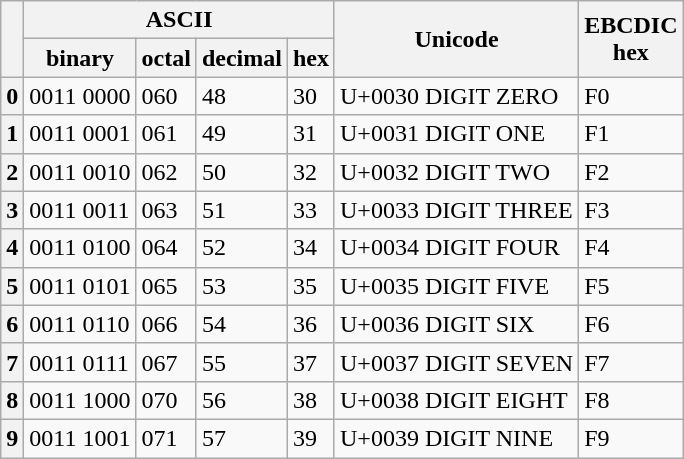<table class="wikitable">
<tr>
<th rowspan="2"></th>
<th colspan="4">ASCII</th>
<th rowspan="2">Unicode</th>
<th rowspan="2">EBCDIC<br>hex</th>
</tr>
<tr>
<th>binary</th>
<th>octal</th>
<th>decimal</th>
<th>hex</th>
</tr>
<tr>
<th>0</th>
<td>0011 0000</td>
<td>060</td>
<td>48</td>
<td>30</td>
<td>U+0030 DIGIT ZERO</td>
<td>F0</td>
</tr>
<tr>
<th>1</th>
<td>0011 0001</td>
<td>061</td>
<td>49</td>
<td>31</td>
<td>U+0031 DIGIT ONE</td>
<td>F1</td>
</tr>
<tr>
<th>2</th>
<td>0011 0010</td>
<td>062</td>
<td>50</td>
<td>32</td>
<td>U+0032 DIGIT TWO</td>
<td>F2</td>
</tr>
<tr>
<th>3</th>
<td>0011 0011</td>
<td>063</td>
<td>51</td>
<td>33</td>
<td>U+0033 DIGIT THREE</td>
<td>F3</td>
</tr>
<tr>
<th>4</th>
<td>0011 0100</td>
<td>064</td>
<td>52</td>
<td>34</td>
<td>U+0034 DIGIT FOUR</td>
<td>F4</td>
</tr>
<tr>
<th>5</th>
<td>0011 0101</td>
<td>065</td>
<td>53</td>
<td>35</td>
<td>U+0035 DIGIT FIVE</td>
<td>F5</td>
</tr>
<tr>
<th>6</th>
<td>0011 0110</td>
<td>066</td>
<td>54</td>
<td>36</td>
<td>U+0036 DIGIT SIX</td>
<td>F6</td>
</tr>
<tr>
<th>7</th>
<td>0011 0111</td>
<td>067</td>
<td>55</td>
<td>37</td>
<td>U+0037 DIGIT SEVEN</td>
<td>F7</td>
</tr>
<tr>
<th>8</th>
<td>0011 1000</td>
<td>070</td>
<td>56</td>
<td>38</td>
<td>U+0038 DIGIT EIGHT</td>
<td>F8</td>
</tr>
<tr>
<th>9</th>
<td>0011 1001</td>
<td>071</td>
<td>57</td>
<td>39</td>
<td>U+0039 DIGIT NINE</td>
<td>F9</td>
</tr>
</table>
